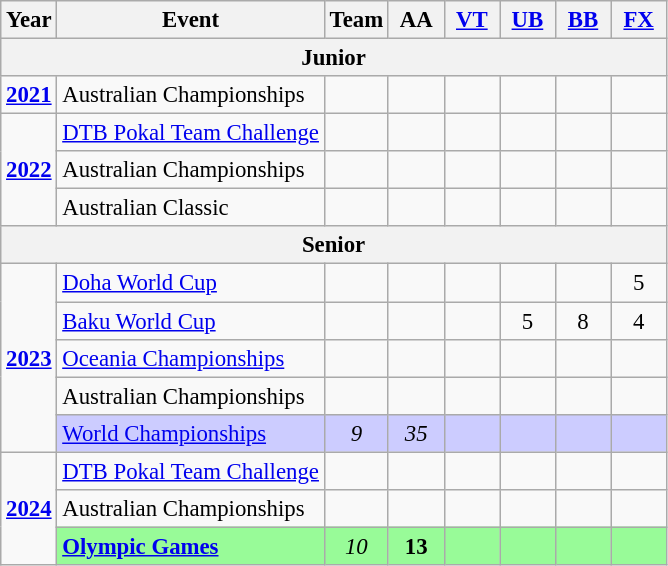<table class="wikitable" style="text-align:center; font-size:95%;">
<tr>
<th align="center">Year</th>
<th align="center">Event</th>
<th style="width:30px;">Team</th>
<th style="width:30px;">AA</th>
<th style="width:30px;"><a href='#'>VT</a></th>
<th style="width:30px;"><a href='#'>UB</a></th>
<th style="width:30px;"><a href='#'>BB</a></th>
<th style="width:30px;"><a href='#'>FX</a></th>
</tr>
<tr>
<th colspan="8" text-align: center;">Junior</th>
</tr>
<tr>
<td rowspan="1"><strong><a href='#'>2021</a></strong></td>
<td align="left">Australian Championships</td>
<td></td>
<td></td>
<td></td>
<td></td>
<td></td>
<td></td>
</tr>
<tr>
<td rowspan="3"><strong><a href='#'>2022</a></strong></td>
<td align=left><a href='#'>DTB Pokal Team Challenge</a></td>
<td></td>
<td></td>
<td></td>
<td></td>
<td></td>
<td></td>
</tr>
<tr>
<td align=left>Australian Championships</td>
<td></td>
<td></td>
<td></td>
<td></td>
<td></td>
<td></td>
</tr>
<tr>
<td align=left>Australian Classic</td>
<td></td>
<td></td>
<td></td>
<td></td>
<td></td>
<td></td>
</tr>
<tr>
<th colspan="8">Senior</th>
</tr>
<tr>
<td rowspan="5"><strong><a href='#'>2023</a></strong></td>
<td align=left><a href='#'>Doha World Cup</a></td>
<td></td>
<td></td>
<td></td>
<td></td>
<td></td>
<td>5</td>
</tr>
<tr>
<td align=left><a href='#'>Baku World Cup</a></td>
<td></td>
<td></td>
<td></td>
<td>5</td>
<td>8</td>
<td>4</td>
</tr>
<tr>
<td align=left><a href='#'>Oceania Championships</a></td>
<td></td>
<td></td>
<td></td>
<td></td>
<td></td>
<td></td>
</tr>
<tr>
<td align=left>Australian Championships</td>
<td></td>
<td></td>
<td></td>
<td></td>
<td></td>
<td></td>
</tr>
<tr bgcolor=#CCCCFF>
<td align=left><a href='#'>World Championships</a></td>
<td><em>9</em></td>
<td><em>35</em></td>
<td></td>
<td></td>
<td></td>
<td></td>
</tr>
<tr>
<td rowspan="3"><strong><a href='#'>2024</a></strong></td>
<td align=left><a href='#'>DTB Pokal Team Challenge</a></td>
<td></td>
<td></td>
<td></td>
<td></td>
<td></td>
<td></td>
</tr>
<tr>
<td align=left>Australian Championships</td>
<td></td>
<td></td>
<td></td>
<td></td>
<td></td>
<td></td>
</tr>
<tr bgcolor=98FB98>
<td align=left><strong><a href='#'>Olympic Games</a></strong></td>
<td><em>10</em></td>
<td><strong>13</strong></td>
<td></td>
<td></td>
<td></td>
<td></td>
</tr>
</table>
